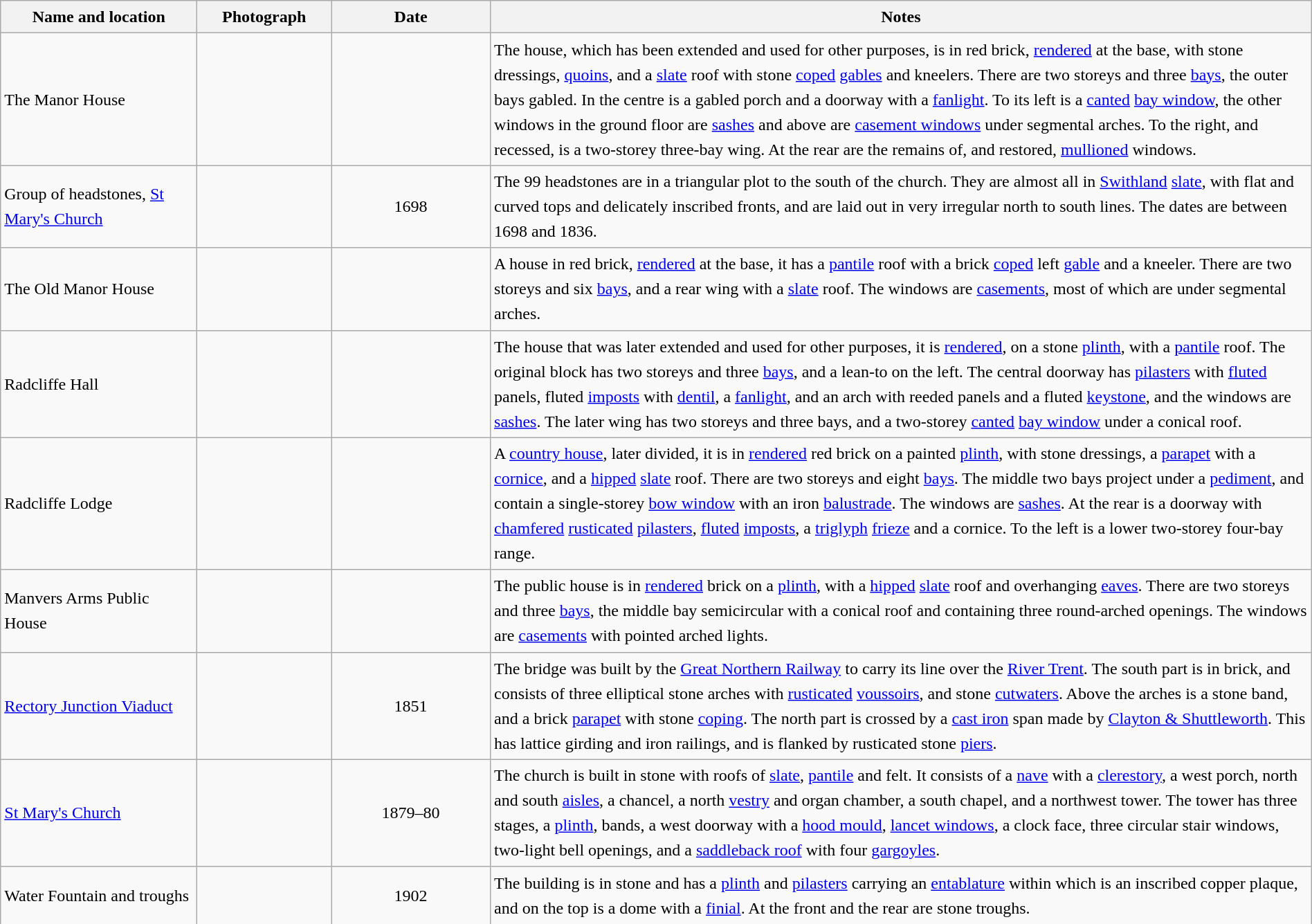<table class="wikitable sortable plainrowheaders" style="width:100%; border:0px; text-align:left; line-height:150%">
<tr>
<th scope="col"  style="width:150px">Name and location</th>
<th scope="col"  style="width:100px" class="unsortable">Photograph</th>
<th scope="col"  style="width:120px">Date</th>
<th scope="col"  style="width:650px" class="unsortable">Notes</th>
</tr>
<tr>
<td>The Manor House<br><small></small></td>
<td></td>
<td align="center"></td>
<td>The house, which has been extended and used for other purposes, is in red brick, <a href='#'>rendered</a> at the base, with stone dressings, <a href='#'>quoins</a>, and a <a href='#'>slate</a> roof with stone <a href='#'>coped</a> <a href='#'>gables</a> and kneelers.  There are two storeys and three <a href='#'>bays</a>, the outer bays gabled.  In the centre is a gabled porch and a doorway with a <a href='#'>fanlight</a>.  To its left is a <a href='#'>canted</a> <a href='#'>bay window</a>, the other windows in the ground floor are <a href='#'>sashes</a> and above are <a href='#'>casement windows</a> under segmental arches.  To the right, and recessed, is a two-storey three-bay wing.  At the rear are the remains of, and restored, <a href='#'>mullioned</a> windows.</td>
</tr>
<tr>
<td>Group of headstones, <a href='#'>St Mary's Church</a><br><small></small></td>
<td></td>
<td align="center">1698</td>
<td>The 99 headstones are in a triangular plot to the south of the church.  They are almost all in <a href='#'>Swithland</a> <a href='#'>slate</a>, with flat and curved tops and delicately inscribed fronts, and are laid out in very irregular north to south lines.  The dates are between 1698 and 1836.</td>
</tr>
<tr>
<td>The Old Manor House<br><small></small></td>
<td></td>
<td align="center"></td>
<td>A house in red brick, <a href='#'>rendered</a> at the base, it has a <a href='#'>pantile</a> roof with a brick <a href='#'>coped</a> left <a href='#'>gable</a> and a kneeler.  There are two storeys and six <a href='#'>bays</a>, and a rear wing with a <a href='#'>slate</a> roof.  The windows are <a href='#'>casements</a>, most of which are under segmental arches.</td>
</tr>
<tr>
<td>Radcliffe Hall<br><small></small></td>
<td></td>
<td align="center"></td>
<td>The house that was later extended and used for other purposes, it is <a href='#'>rendered</a>, on a stone <a href='#'>plinth</a>, with a <a href='#'>pantile</a> roof.  The original block has two storeys and three <a href='#'>bays</a>, and a lean-to on the left.  The central doorway has <a href='#'>pilasters</a> with <a href='#'>fluted</a> panels, fluted <a href='#'>imposts</a> with <a href='#'>dentil</a>, a <a href='#'>fanlight</a>, and an arch with reeded panels and a fluted <a href='#'>keystone</a>, and the windows are <a href='#'>sashes</a>. The later wing has two storeys and three bays, and a two-storey <a href='#'>canted</a> <a href='#'>bay window</a> under a conical roof.</td>
</tr>
<tr>
<td>Radcliffe Lodge<br><small></small></td>
<td></td>
<td align="center"></td>
<td>A <a href='#'>country house</a>, later divided, it is in <a href='#'>rendered</a> red brick on a painted <a href='#'>plinth</a>, with stone dressings, a <a href='#'>parapet</a> with a <a href='#'>cornice</a>, and a <a href='#'>hipped</a> <a href='#'>slate</a> roof.  There are two storeys and eight <a href='#'>bays</a>.  The middle two bays project under a <a href='#'>pediment</a>, and contain a single-storey <a href='#'>bow window</a> with an iron <a href='#'>balustrade</a>.  The windows are <a href='#'>sashes</a>.  At the rear is a doorway with <a href='#'>chamfered</a> <a href='#'>rusticated</a> <a href='#'>pilasters</a>, <a href='#'>fluted</a> <a href='#'>imposts</a>, a <a href='#'>triglyph</a> <a href='#'>frieze</a> and a cornice.  To the left is a lower two-storey four-bay range.</td>
</tr>
<tr>
<td>Manvers Arms Public House<br><small></small></td>
<td></td>
<td align="center"></td>
<td>The public house is in <a href='#'>rendered</a> brick on a <a href='#'>plinth</a>, with a <a href='#'>hipped</a> <a href='#'>slate</a> roof and overhanging <a href='#'>eaves</a>.  There are two storeys and three <a href='#'>bays</a>, the middle bay semicircular with a conical roof and containing three round-arched openings.  The windows are <a href='#'>casements</a> with pointed arched lights.</td>
</tr>
<tr>
<td><a href='#'>Rectory Junction Viaduct</a><br><small></small></td>
<td></td>
<td align="center">1851</td>
<td>The bridge was built by the <a href='#'>Great Northern Railway</a> to carry its line over the <a href='#'>River Trent</a>.  The south part is in brick, and consists of three elliptical stone arches with <a href='#'>rusticated</a> <a href='#'>voussoirs</a>, and stone <a href='#'>cutwaters</a>.  Above the arches is a stone band, and a brick <a href='#'>parapet</a> with stone <a href='#'>coping</a>.  The north part is crossed by a <a href='#'>cast iron</a> span made by <a href='#'>Clayton & Shuttleworth</a>.  This has lattice girding and iron railings, and is flanked by rusticated stone <a href='#'>piers</a>.</td>
</tr>
<tr>
<td><a href='#'>St Mary's Church</a><br><small></small></td>
<td></td>
<td align="center">1879–80</td>
<td>The church is built in stone with roofs of <a href='#'>slate</a>, <a href='#'>pantile</a> and felt.  It consists of a <a href='#'>nave</a> with a <a href='#'>clerestory</a>, a west porch, north and south <a href='#'>aisles</a>, a chancel, a north <a href='#'>vestry</a> and organ chamber, a south chapel, and a northwest tower.  The tower has three stages, a <a href='#'>plinth</a>, bands, a west doorway with a <a href='#'>hood mould</a>, <a href='#'>lancet windows</a>, a clock face, three circular stair windows, two-light bell openings, and a <a href='#'>saddleback roof</a> with four <a href='#'>gargoyles</a>.</td>
</tr>
<tr>
<td>Water Fountain and troughs<br><small></small></td>
<td></td>
<td align="center">1902</td>
<td>The building is in stone and has a <a href='#'>plinth</a> and <a href='#'>pilasters</a> carrying an <a href='#'>entablature</a>  within which is an inscribed copper plaque, and on the top is a dome with a <a href='#'>finial</a>.  At the front and the rear are stone troughs.</td>
</tr>
<tr>
</tr>
</table>
